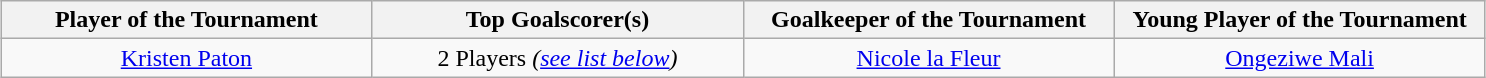<table class=wikitable style="margin:auto; text-align:center">
<tr>
<th style="width: 240px;">Player of the Tournament</th>
<th style="width: 240px;">Top Goalscorer(s)</th>
<th style="width: 240px;">Goalkeeper of the Tournament</th>
<th style="width: 240px;">Young Player of the Tournament</th>
</tr>
<tr>
<td> <a href='#'>Kristen Paton</a></td>
<td>2 Players <em>(<a href='#'>see list below</a>)</em></td>
<td> <a href='#'>Nicole la Fleur</a></td>
<td> <a href='#'>Ongeziwe Mali</a></td>
</tr>
</table>
